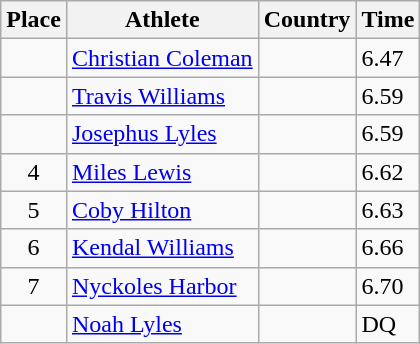<table class="wikitable">
<tr>
<th>Place</th>
<th>Athlete</th>
<th>Country</th>
<th>Time</th>
</tr>
<tr>
<td align=center></td>
<td><a href='#'>Christian Coleman</a></td>
<td></td>
<td>6.47</td>
</tr>
<tr>
<td align=center></td>
<td><a href='#'>Travis Williams</a></td>
<td></td>
<td>6.59</td>
</tr>
<tr>
<td align=center></td>
<td><a href='#'>Josephus Lyles</a></td>
<td></td>
<td>6.59</td>
</tr>
<tr>
<td align=center>4</td>
<td><a href='#'>Miles Lewis</a></td>
<td></td>
<td>6.62</td>
</tr>
<tr>
<td align=center>5</td>
<td><a href='#'>Coby Hilton</a></td>
<td></td>
<td>6.63</td>
</tr>
<tr>
<td align=center>6</td>
<td><a href='#'>Kendal Williams</a></td>
<td></td>
<td>6.66</td>
</tr>
<tr>
<td align=center>7</td>
<td><a href='#'>Nyckoles Harbor</a></td>
<td></td>
<td>6.70</td>
</tr>
<tr>
<td align=center></td>
<td><a href='#'>Noah Lyles</a></td>
<td></td>
<td>DQ</td>
</tr>
</table>
